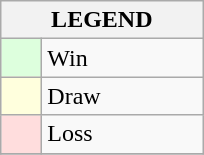<table class="wikitable" border="1">
<tr>
<th colspan="2">LEGEND</th>
</tr>
<tr>
<td style="background:#ddffdd;" width=20> </td>
<td width=100>Win</td>
</tr>
<tr>
<td style="background:#ffffdd"  width=20> </td>
<td width=100>Draw</td>
</tr>
<tr>
<td style="background:#ffdddd;" width=20> </td>
<td width=100>Loss</td>
</tr>
<tr>
</tr>
</table>
